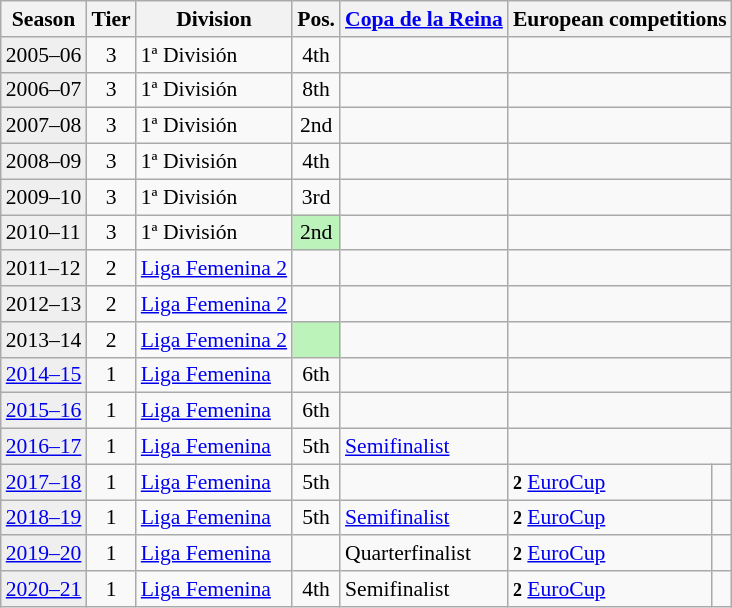<table class="wikitable" style="font-size:90%">
<tr>
<th>Season</th>
<th>Tier</th>
<th>Division</th>
<th>Pos.</th>
<th><a href='#'>Copa de la Reina</a></th>
<th colspan=2>European competitions</th>
</tr>
<tr>
<td style="background:#efefef;">2005–06</td>
<td align="center">3</td>
<td>1ª División</td>
<td align="center">4th</td>
<td></td>
<td colspan=2></td>
</tr>
<tr>
<td style="background:#efefef;">2006–07</td>
<td align="center">3</td>
<td>1ª División</td>
<td align="center">8th</td>
<td></td>
<td colspan=2></td>
</tr>
<tr>
<td style="background:#efefef;">2007–08</td>
<td align="center">3</td>
<td>1ª División</td>
<td align="center">2nd</td>
<td></td>
<td colspan=2></td>
</tr>
<tr>
<td style="background:#efefef;">2008–09</td>
<td align="center">3</td>
<td>1ª División</td>
<td align="center">4th</td>
<td></td>
<td colspan=2></td>
</tr>
<tr>
<td style="background:#efefef;">2009–10</td>
<td align="center">3</td>
<td>1ª División</td>
<td align="center">3rd</td>
<td></td>
<td colspan=2></td>
</tr>
<tr>
<td style="background:#efefef;">2010–11</td>
<td align="center">3</td>
<td>1ª División</td>
<td bgcolor=#BBF3BB align="center">2nd</td>
<td></td>
<td colspan=2></td>
</tr>
<tr>
<td style="background:#efefef;">2011–12</td>
<td align="center">2</td>
<td><a href='#'>Liga Femenina 2</a></td>
<td align="center"></td>
<td></td>
<td colspan=2></td>
</tr>
<tr>
<td style="background:#efefef;">2012–13</td>
<td align="center">2</td>
<td><a href='#'>Liga Femenina 2</a></td>
<td align="center"></td>
<td></td>
<td colspan=2></td>
</tr>
<tr>
<td style="background:#efefef;">2013–14</td>
<td align="center">2</td>
<td><a href='#'>Liga Femenina 2</a></td>
<td align="center" bgcolor=#BBF3BB></td>
<td></td>
<td colspan=2></td>
</tr>
<tr>
<td style="background:#efefef;"><a href='#'>2014–15</a></td>
<td align="center">1</td>
<td><a href='#'>Liga Femenina</a></td>
<td align="center">6th</td>
<td></td>
<td colspan=2></td>
</tr>
<tr>
<td style="background:#efefef;"><a href='#'>2015–16</a></td>
<td align="center">1</td>
<td><a href='#'>Liga Femenina</a></td>
<td align="center">6th</td>
<td></td>
<td colspan=2></td>
</tr>
<tr>
<td style="background:#efefef;"><a href='#'>2016–17</a></td>
<td align="center">1</td>
<td><a href='#'>Liga Femenina</a></td>
<td align="center">5th</td>
<td><a href='#'>Semifinalist</a></td>
<td colspan=2></td>
</tr>
<tr>
<td style="background:#efefef;"><a href='#'>2017–18</a></td>
<td align="center">1</td>
<td><a href='#'>Liga Femenina</a></td>
<td align="center">5th</td>
<td></td>
<td><small><strong>2</strong></small> <a href='#'>EuroCup</a></td>
<td align=center></td>
</tr>
<tr>
<td style="background:#efefef;"><a href='#'>2018–19</a></td>
<td align="center">1</td>
<td><a href='#'>Liga Femenina</a></td>
<td align="center">5th</td>
<td><a href='#'>Semifinalist</a></td>
<td><small><strong>2</strong></small> <a href='#'>EuroCup</a></td>
<td align=center></td>
</tr>
<tr>
<td style="background:#efefef;"><a href='#'>2019–20</a></td>
<td align="center">1</td>
<td><a href='#'>Liga Femenina</a></td>
<td align="center"></td>
<td>Quarterfinalist</td>
<td><small><strong>2</strong></small> <a href='#'>EuroCup</a></td>
<td align=center></td>
</tr>
<tr>
<td style="background:#efefef;"><a href='#'>2020–21</a></td>
<td align="center">1</td>
<td><a href='#'>Liga Femenina</a></td>
<td align="center">4th</td>
<td>Semifinalist</td>
<td><small><strong>2</strong></small> <a href='#'>EuroCup</a></td>
<td align=center></td>
</tr>
</table>
